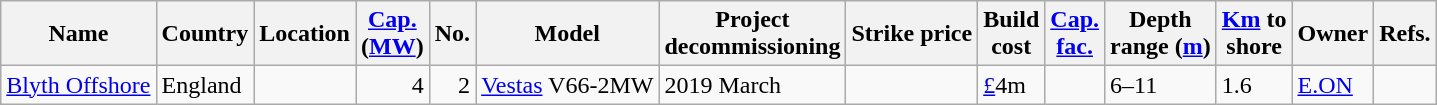<table class="wikitable sortable">
<tr>
<th>Name</th>
<th>Country</th>
<th>Location</th>
<th><a href='#'>Cap.</a><br> (<a href='#'>MW</a>)</th>
<th scope="col">No.</th>
<th scope="col">Model</th>
<th>Project<br>decommissioning</th>
<th>Strike price</th>
<th>Build<br>cost</th>
<th><a href='#'>Cap.<br>fac.</a></th>
<th class="unsortable">Depth<br>range (<a href='#'>m</a>)</th>
<th><a href='#'>Km</a> to<br>shore</th>
<th>Owner</th>
<th>Refs.</th>
</tr>
<tr>
<td><a href='#'>Blyth Offshore</a></td>
<td>England</td>
<td></td>
<td style="text-align:right;">4</td>
<td style="text-align:right;">2</td>
<td><a href='#'>Vestas</a> V66-2MW</td>
<td>2019 March</td>
<td></td>
<td><a href='#'>£</a>4m</td>
<td></td>
<td>6–11</td>
<td>1.6</td>
<td><a href='#'>E.ON</a></td>
<td></td>
</tr>
</table>
